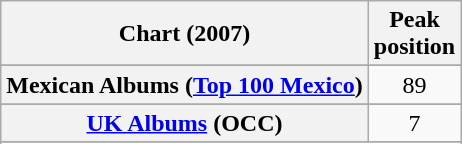<table class="wikitable sortable plainrowheaders" style="text-align:center">
<tr>
<th scope="col">Chart (2007)</th>
<th scope="col">Peak<br> position</th>
</tr>
<tr>
</tr>
<tr>
</tr>
<tr>
</tr>
<tr>
</tr>
<tr>
</tr>
<tr>
</tr>
<tr>
</tr>
<tr>
</tr>
<tr>
</tr>
<tr>
</tr>
<tr>
</tr>
<tr>
</tr>
<tr>
<th scope="row">Mexican Albums (<a href='#'>Top 100 Mexico</a>)</th>
<td align="center">89</td>
</tr>
<tr>
</tr>
<tr>
</tr>
<tr>
</tr>
<tr>
</tr>
<tr>
</tr>
<tr>
</tr>
<tr>
</tr>
<tr>
<th scope="row"><a href='#'>UK Albums</a> (OCC)</th>
<td align="center">7</td>
</tr>
<tr>
</tr>
<tr>
</tr>
<tr>
</tr>
</table>
